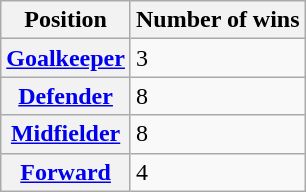<table class="wikitable plainrowheaders">
<tr>
<th scope="col">Position</th>
<th scope="col">Number of wins</th>
</tr>
<tr>
<th scope="row"><a href='#'>Goalkeeper</a></th>
<td>3</td>
</tr>
<tr>
<th scope="row"><a href='#'>Defender</a></th>
<td>8</td>
</tr>
<tr>
<th scope="row"><a href='#'>Midfielder</a></th>
<td>8</td>
</tr>
<tr>
<th scope="row"><a href='#'>Forward</a></th>
<td>4</td>
</tr>
</table>
